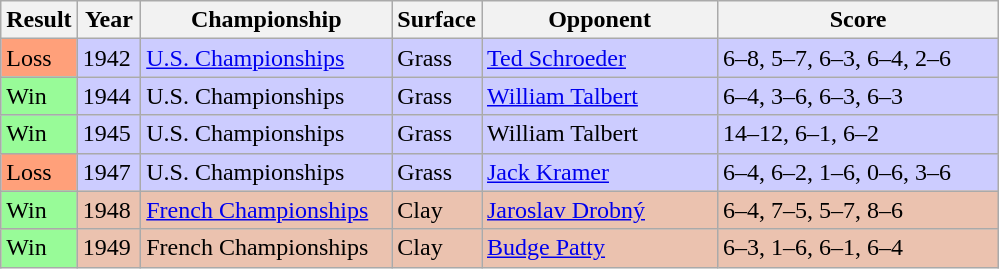<table class='sortable wikitable'>
<tr>
<th style="width:40px">Result</th>
<th style="width:35px">Year</th>
<th style="width:160px">Championship</th>
<th style="width:50px">Surface</th>
<th style="width:150px">Opponent</th>
<th style="width:180px" class="unsortable">Score</th>
</tr>
<tr style="background:#ccf;">
<td style="background:#ffa07a;">Loss</td>
<td>1942</td>
<td><a href='#'>U.S. Championships</a></td>
<td>Grass</td>
<td> <a href='#'>Ted Schroeder</a></td>
<td>6–8, 5–7, 6–3, 6–4, 2–6</td>
</tr>
<tr style="background:#ccf;">
<td style="background:#98fb98;">Win</td>
<td>1944</td>
<td>U.S. Championships</td>
<td>Grass</td>
<td> <a href='#'>William Talbert</a></td>
<td>6–4, 3–6, 6–3, 6–3</td>
</tr>
<tr style="background:#ccf;">
<td style="background:#98fb98;">Win</td>
<td>1945</td>
<td>U.S. Championships</td>
<td>Grass</td>
<td> William Talbert</td>
<td>14–12, 6–1, 6–2</td>
</tr>
<tr style="background:#ccf;">
<td style="background:#ffa07a;">Loss</td>
<td>1947</td>
<td>U.S. Championships</td>
<td>Grass</td>
<td> <a href='#'>Jack Kramer</a></td>
<td>6–4, 6–2, 1–6, 0–6, 3–6</td>
</tr>
<tr style="background:#ebc2af;">
<td style="background:#98fb98;">Win</td>
<td>1948</td>
<td><a href='#'>French Championships</a></td>
<td>Clay</td>
<td> <a href='#'>Jaroslav Drobný</a></td>
<td>6–4, 7–5, 5–7, 8–6</td>
</tr>
<tr style="background:#ebc2af;">
<td style="background:#98fb98;">Win</td>
<td>1949</td>
<td>French Championships</td>
<td>Clay</td>
<td> <a href='#'>Budge Patty</a></td>
<td>6–3, 1–6, 6–1, 6–4</td>
</tr>
</table>
